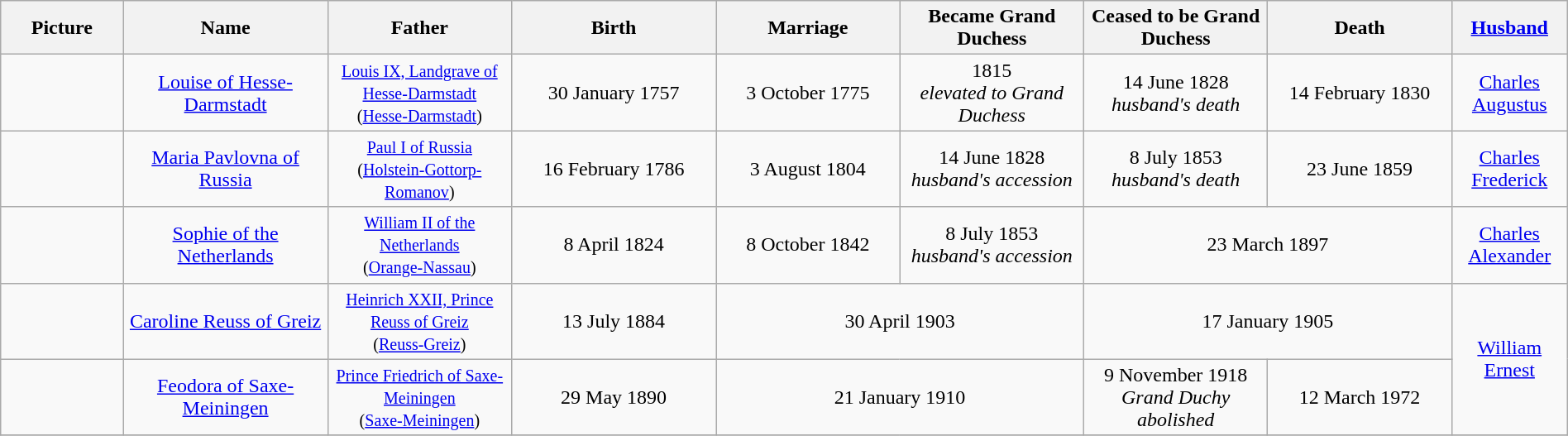<table width=100% class="wikitable">
<tr>
<th width = "6%">Picture</th>
<th width = "10%">Name</th>
<th width = "9%">Father</th>
<th width = "10%">Birth</th>
<th width = "9%">Marriage</th>
<th width = "9%">Became Grand Duchess</th>
<th width = "9%">Ceased to be Grand Duchess</th>
<th width = "9%">Death</th>
<th width = "5%"><a href='#'>Husband</a></th>
</tr>
<tr>
<td align="center"></td>
<td align="center"><a href='#'>Louise of Hesse-Darmstadt</a></td>
<td align="center"><small><a href='#'>Louis IX, Landgrave of Hesse-Darmstadt</a><br>(<a href='#'>Hesse-Darmstadt</a>)</small></td>
<td align="center">30 January 1757</td>
<td align="center">3 October 1775</td>
<td align="center">1815<br><em>elevated to Grand Duchess</em></td>
<td align="center">14 June 1828<br><em>husband's death</em></td>
<td align="center">14 February 1830</td>
<td align="center"><a href='#'>Charles Augustus</a></td>
</tr>
<tr>
<td align="center"></td>
<td align="center"><a href='#'>Maria Pavlovna of Russia</a></td>
<td align="center"><small><a href='#'>Paul I of Russia</a><br>(<a href='#'>Holstein-Gottorp-Romanov</a>)</small></td>
<td align="center">16 February 1786</td>
<td align="center">3 August 1804</td>
<td align="center">14 June 1828<br><em>husband's accession</em></td>
<td align="center">8 July 1853<br><em>husband's death</em></td>
<td align="center">23 June 1859</td>
<td align="center"><a href='#'>Charles Frederick</a></td>
</tr>
<tr>
<td align="center"></td>
<td align="center"><a href='#'>Sophie of the Netherlands</a></td>
<td align="center"><small><a href='#'>William II of the Netherlands</a><br>(<a href='#'>Orange-Nassau</a>)</small></td>
<td align="center">8 April 1824</td>
<td align="center">8 October 1842</td>
<td align="center">8 July 1853<br><em>husband's accession</em></td>
<td align="center" colspan="2">23 March 1897</td>
<td align="center"><a href='#'>Charles Alexander</a></td>
</tr>
<tr>
<td align="center"></td>
<td align="center"><a href='#'>Caroline Reuss of Greiz</a></td>
<td align="center"><small><a href='#'>Heinrich XXII, Prince Reuss of Greiz</a><br>(<a href='#'>Reuss-Greiz</a>)</small></td>
<td align="center">13 July 1884</td>
<td align="center" colspan="2">30 April 1903</td>
<td align="center" colspan="2">17 January 1905</td>
<td align="center" rowspan="2"><a href='#'>William Ernest</a></td>
</tr>
<tr>
<td align="center"></td>
<td align="center"><a href='#'>Feodora of Saxe-Meiningen</a></td>
<td align="center"><small><a href='#'>Prince Friedrich of Saxe-Meiningen</a><br>(<a href='#'>Saxe-Meiningen</a>)</small></td>
<td align="center">29 May 1890</td>
<td align="center" colspan="2">21 January 1910</td>
<td align="center">9 November 1918<br><em>Grand Duchy abolished</em></td>
<td align="center">12 March 1972</td>
</tr>
<tr>
</tr>
</table>
